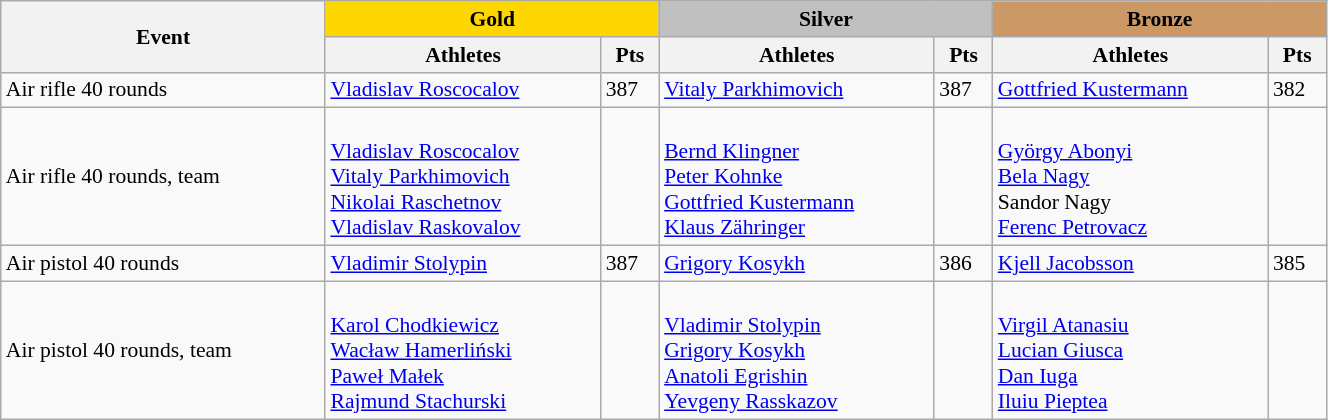<table class="wikitable" width=70% style="font-size:90%; text-align:left;">
<tr align=center>
<th rowspan=2>Event</th>
<td colspan=2 bgcolor=gold><strong>Gold</strong></td>
<td colspan=2 bgcolor=silver><strong>Silver</strong></td>
<td colspan=2 bgcolor=cc9966><strong>Bronze</strong></td>
</tr>
<tr>
<th>Athletes</th>
<th>Pts</th>
<th>Athletes</th>
<th>Pts</th>
<th>Athletes</th>
<th>Pts</th>
</tr>
<tr>
<td>Air rifle 40 rounds</td>
<td> <a href='#'>Vladislav Roscocalov</a></td>
<td>387</td>
<td> <a href='#'>Vitaly Parkhimovich</a></td>
<td>387</td>
<td> <a href='#'>Gottfried Kustermann</a></td>
<td>382</td>
</tr>
<tr>
<td>Air rifle 40 rounds, team</td>
<td> <br><a href='#'>Vladislav Roscocalov</a><br><a href='#'>Vitaly Parkhimovich</a><br><a href='#'>Nikolai Raschetnov</a><br><a href='#'>Vladislav Raskovalov</a></td>
<td></td>
<td> <br><a href='#'>Bernd Klingner</a><br><a href='#'>Peter Kohnke</a><br><a href='#'>Gottfried Kustermann</a><br><a href='#'>Klaus Zähringer</a></td>
<td></td>
<td> <br><a href='#'>György Abonyi</a><br><a href='#'>Bela Nagy</a><br>Sandor Nagy<br><a href='#'>Ferenc Petrovacz</a></td>
<td></td>
</tr>
<tr>
<td>Air pistol 40 rounds</td>
<td> <a href='#'>Vladimir Stolypin</a></td>
<td>387</td>
<td> <a href='#'>Grigory Kosykh</a></td>
<td>386</td>
<td> <a href='#'>Kjell Jacobsson</a></td>
<td>385</td>
</tr>
<tr>
<td>Air pistol 40 rounds, team</td>
<td> <br><a href='#'>Karol Chodkiewicz</a><br><a href='#'>Wacław Hamerliński</a><br><a href='#'>Paweł Małek</a><br><a href='#'>Rajmund Stachurski</a></td>
<td></td>
<td> <br><a href='#'>Vladimir Stolypin</a><br><a href='#'>Grigory Kosykh</a><br><a href='#'>Anatoli Egrishin</a><br><a href='#'>Yevgeny Rasskazov</a></td>
<td></td>
<td> <br><a href='#'>Virgil Atanasiu</a><br><a href='#'>Lucian Giusca</a><br><a href='#'>Dan Iuga</a><br><a href='#'>Iluiu Pieptea</a></td>
<td></td>
</tr>
</table>
